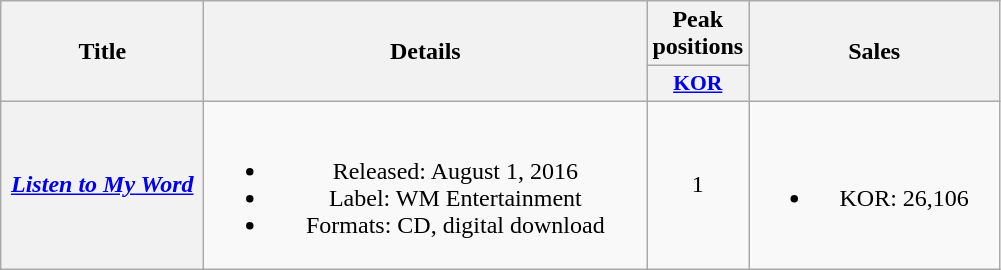<table class="wikitable plainrowheaders" style="text-align:center;">
<tr>
<th scope="col" rowspan="2" style="width:8em;">Title</th>
<th scope="col" rowspan="2" style="width:18em;">Details</th>
<th scope="col">Peak positions</th>
<th scope="col" rowspan="2" style="width:10em;">Sales</th>
</tr>
<tr>
<th scope="col" style="width:3em;font-size:90%;"><a href='#'>KOR</a><br></th>
</tr>
<tr>
<th scope="row"><em><a href='#'>Listen to My Word</a></em></th>
<td><br><ul><li>Released: August 1, 2016</li><li>Label: WM Entertainment</li><li>Formats: CD, digital download</li></ul></td>
<td>1</td>
<td><br><ul><li>KOR: 26,106</li></ul></td>
</tr>
</table>
